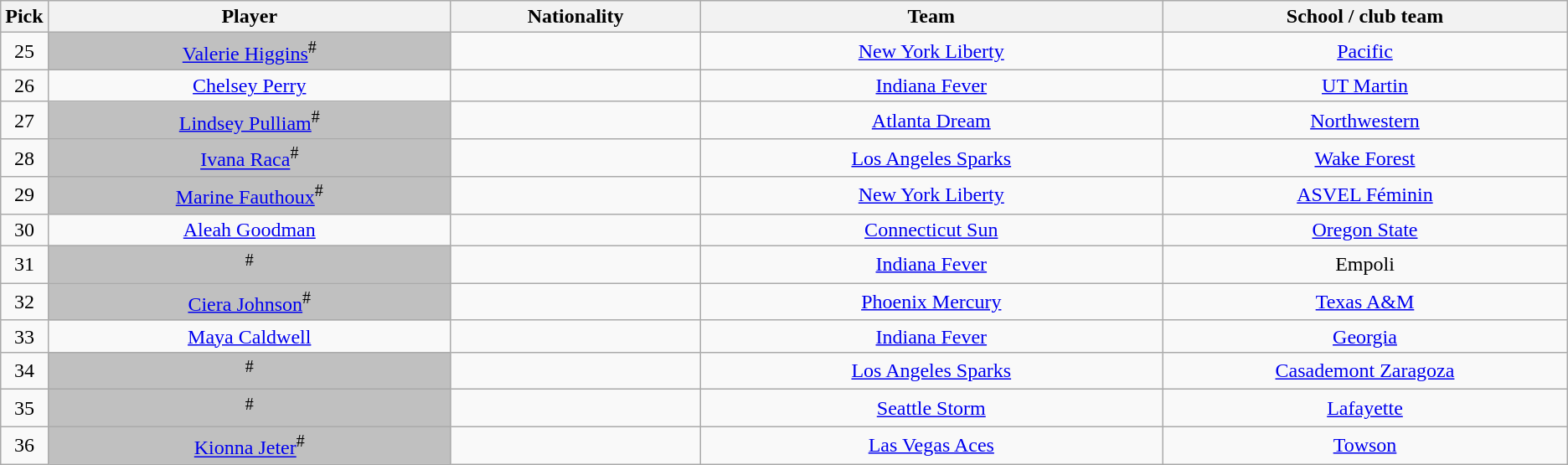<table class="wikitable" style="text-align: center;">
<tr>
<th width=30>Pick</th>
<th width=333>Player</th>
<th width=200>Nationality</th>
<th width=383>Team</th>
<th width=333>School / club team</th>
</tr>
<tr>
<td>25</td>
<td bgcolor="#C0C0C0"><a href='#'>Valerie Higgins</a><sup>#</sup></td>
<td></td>
<td><a href='#'>New York Liberty</a></td>
<td><a href='#'>Pacific</a></td>
</tr>
<tr>
<td>26</td>
<td><a href='#'>Chelsey Perry</a></td>
<td></td>
<td><a href='#'>Indiana Fever</a></td>
<td><a href='#'>UT Martin</a></td>
</tr>
<tr>
<td>27</td>
<td bgcolor="#C0C0C0"><a href='#'>Lindsey Pulliam</a><sup>#</sup></td>
<td></td>
<td><a href='#'>Atlanta Dream</a></td>
<td><a href='#'>Northwestern</a></td>
</tr>
<tr>
<td>28</td>
<td bgcolor="#C0C0C0"><a href='#'>Ivana Raca</a><sup>#</sup></td>
<td></td>
<td><a href='#'>Los Angeles Sparks</a> </td>
<td><a href='#'>Wake Forest</a></td>
</tr>
<tr>
<td>29</td>
<td bgcolor="#C0C0C0"><a href='#'>Marine Fauthoux</a><sup>#</sup></td>
<td></td>
<td><a href='#'>New York Liberty</a> </td>
<td><a href='#'>ASVEL Féminin</a> </td>
</tr>
<tr>
<td>30</td>
<td><a href='#'>Aleah Goodman</a></td>
<td></td>
<td><a href='#'>Connecticut Sun</a></td>
<td><a href='#'>Oregon State</a></td>
</tr>
<tr>
<td>31</td>
<td bgcolor="#C0C0C0"><sup>#</sup></td>
<td></td>
<td><a href='#'>Indiana Fever</a> </td>
<td>Empoli </td>
</tr>
<tr>
<td>32</td>
<td bgcolor="#C0C0C0"><a href='#'>Ciera Johnson</a><sup>#</sup></td>
<td></td>
<td><a href='#'>Phoenix Mercury</a></td>
<td><a href='#'>Texas A&M</a></td>
</tr>
<tr>
<td>33</td>
<td><a href='#'>Maya Caldwell</a></td>
<td></td>
<td><a href='#'>Indiana Fever</a> </td>
<td><a href='#'>Georgia</a></td>
</tr>
<tr>
<td>34</td>
<td bgcolor="#C0C0C0"><sup>#</sup></td>
<td></td>
<td><a href='#'>Los Angeles Sparks</a></td>
<td><a href='#'>Casademont Zaragoza</a> </td>
</tr>
<tr>
<td>35</td>
<td bgcolor="#C0C0C0"><sup>#</sup></td>
<td></td>
<td><a href='#'>Seattle Storm</a></td>
<td><a href='#'>Lafayette</a></td>
</tr>
<tr>
<td>36</td>
<td bgcolor="#C0C0C0"><a href='#'>Kionna Jeter</a><sup>#</sup></td>
<td></td>
<td><a href='#'>Las Vegas Aces</a></td>
<td><a href='#'>Towson</a></td>
</tr>
</table>
